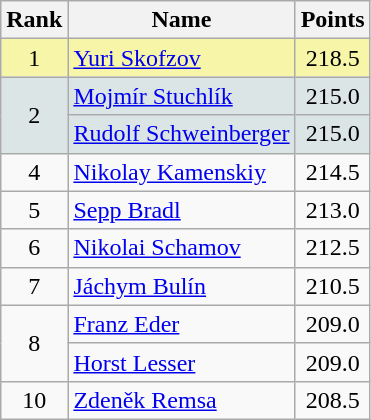<table class="wikitable sortable">
<tr>
<th align=Center>Rank</th>
<th>Name</th>
<th>Points</th>
</tr>
<tr style="background:#F7F6A8">
<td align=center>1</td>
<td> <a href='#'>Yuri Skofzov</a></td>
<td align=center>218.5</td>
</tr>
<tr style="background: #DCE5E5;">
<td rowspan=2 align=center>2</td>
<td> <a href='#'>Mojmír Stuchlík</a></td>
<td align=center>215.0</td>
</tr>
<tr style="background: #DCE5E5;">
<td> <a href='#'>Rudolf Schweinberger</a></td>
<td align=center>215.0</td>
</tr>
<tr>
<td align=center>4</td>
<td> <a href='#'>Nikolay Kamenskiy</a></td>
<td align=center>214.5</td>
</tr>
<tr>
<td align=center>5</td>
<td> <a href='#'>Sepp Bradl</a></td>
<td align=center>213.0</td>
</tr>
<tr>
<td align=center>6</td>
<td> <a href='#'>Nikolai Schamov</a></td>
<td align=center>212.5</td>
</tr>
<tr>
<td align=center>7</td>
<td> <a href='#'>Jáchym Bulín</a></td>
<td align=center>210.5</td>
</tr>
<tr>
<td rowspan=2 align=center>8</td>
<td> <a href='#'>Franz Eder</a></td>
<td align=center>209.0</td>
</tr>
<tr>
<td> <a href='#'>Horst Lesser</a></td>
<td align=center>209.0</td>
</tr>
<tr>
<td align=center>10</td>
<td> <a href='#'>Zdeněk Remsa</a></td>
<td align=center>208.5</td>
</tr>
</table>
